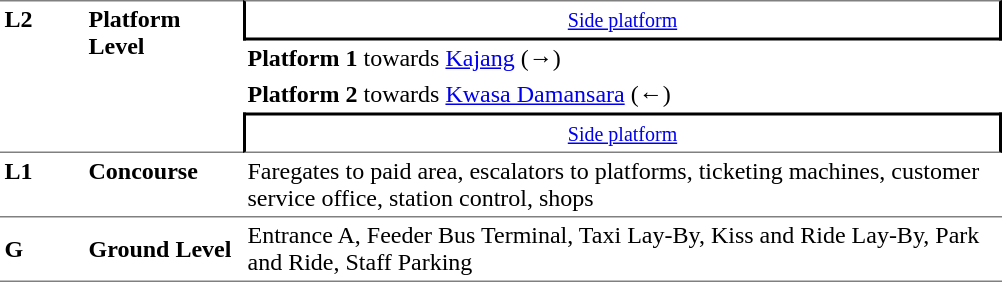<table table border=0 cellspacing=0 cellpadding=3>
<tr>
<td style="border-top:solid 1px gray;border-bottom:solid 1px gray;" rowspan=4 width=50 valign=top><strong>L2</strong></td>
<td style="border-top:solid 1px gray;border-bottom:solid 1px gray;" rowspan=4 width=100 valign=top><strong>Platform Level</strong></td>
<td style="width=500;border-top:solid 1px gray;border-right:solid 2px black;border-left:solid 2px black;border-bottom:solid 2px black;text-align:center;" colspan=1><small><a href='#'>Side platform</a></small></td>
</tr>
<tr>
<td width=500><strong>Platform 1</strong>    towards <a href='#'>Kajang</a>  (→)</td>
</tr>
<tr>
<td width=500><strong>Platform 2</strong>    towards <a href='#'>Kwasa Damansara</a>  (←)</td>
</tr>
<tr>
<td style="width=500;border-top:solid 2px black;border-right:solid 2px black;border-left:solid 2px black;border-bottom:solid 1px gray;text-align:center;" colspan=1><small><a href='#'>Side platform</a></small></td>
</tr>
<tr style="vertical-align:top;">
<td style="border-bottom:solid 1px gray; "><strong>L1</strong></td>
<td style="border-bottom:solid 1px gray; "><strong>Concourse</strong></td>
<td style="border-bottom:solid 1px gray; " width=500>Faregates to paid area, escalators to platforms, ticketing machines, customer service office, station control, shops</td>
</tr>
<tr>
<td style="border-bottom:solid 1px gray; "><strong>G</strong></td>
<td style="border-bottom:solid 1px gray; "><strong>Ground Level</strong></td>
<td style="border-bottom:solid 1px gray; ">Entrance A, Feeder Bus Terminal, Taxi Lay-By, Kiss and Ride Lay-By, Park and Ride, Staff Parking</td>
</tr>
</table>
